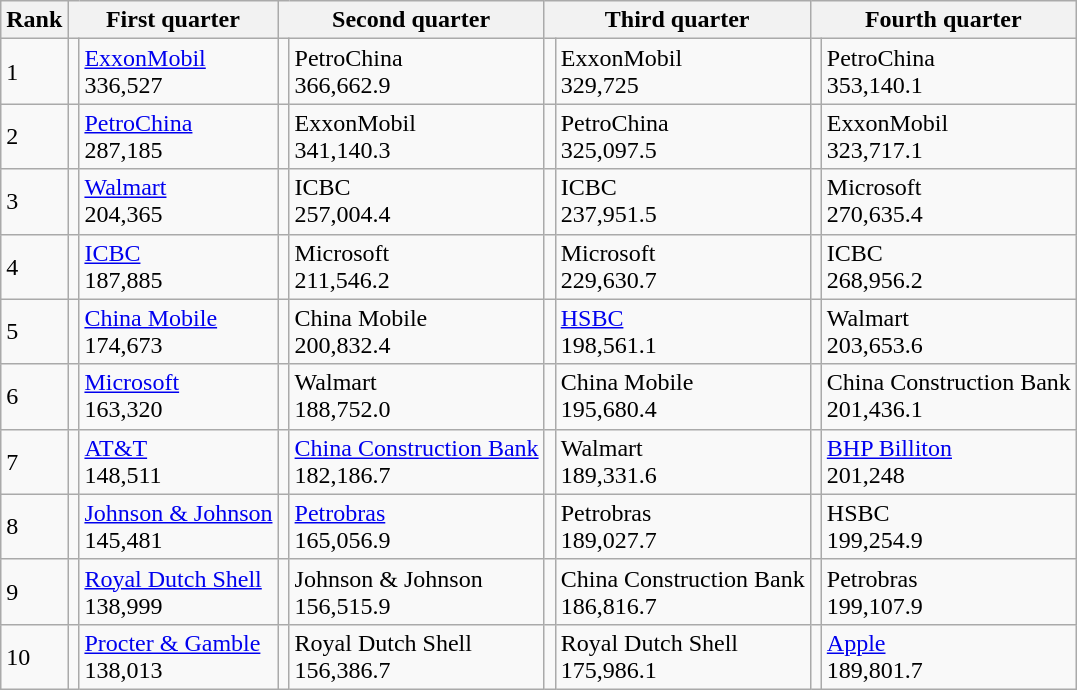<table class="wikitable">
<tr>
<th>Rank</th>
<th colspan=2>First quarter</th>
<th colspan=2>Second quarter</th>
<th colspan=2>Third quarter</th>
<th colspan=2>Fourth quarter</th>
</tr>
<tr>
<td>1</td>
<td></td>
<td><a href='#'>ExxonMobil</a> <br> 336,527</td>
<td></td>
<td>PetroChina <br>366,662.9</td>
<td></td>
<td>ExxonMobil <br> 329,725</td>
<td></td>
<td>PetroChina <br>353,140.1</td>
</tr>
<tr>
<td>2</td>
<td></td>
<td><a href='#'>PetroChina</a> <br> 287,185</td>
<td></td>
<td>ExxonMobil <br>341,140.3</td>
<td></td>
<td>PetroChina <br> 325,097.5</td>
<td></td>
<td>ExxonMobil <br>323,717.1</td>
</tr>
<tr>
<td>3</td>
<td></td>
<td><a href='#'>Walmart</a> <br> 204,365</td>
<td></td>
<td>ICBC <br>257,004.4</td>
<td></td>
<td>ICBC <br>237,951.5</td>
<td></td>
<td>Microsoft <br> 270,635.4</td>
</tr>
<tr>
<td>4</td>
<td></td>
<td><a href='#'>ICBC</a> <br> 187,885</td>
<td></td>
<td>Microsoft <br>211,546.2</td>
<td></td>
<td>Microsoft <br> 229,630.7</td>
<td></td>
<td>ICBC <br>268,956.2</td>
</tr>
<tr>
<td>5</td>
<td></td>
<td><a href='#'>China Mobile</a> <br> 174,673</td>
<td></td>
<td>China Mobile <br>200,832.4</td>
<td></td>
<td><a href='#'>HSBC</a> <br> 198,561.1</td>
<td></td>
<td>Walmart <br>203,653.6</td>
</tr>
<tr>
<td>6</td>
<td></td>
<td><a href='#'>Microsoft</a> <br> 163,320</td>
<td></td>
<td>Walmart <br> 188,752.0</td>
<td></td>
<td>China Mobile <br> 195,680.4</td>
<td></td>
<td>China Construction Bank <br> 201,436.1</td>
</tr>
<tr>
<td>7</td>
<td></td>
<td><a href='#'>AT&T</a> <br> 148,511</td>
<td></td>
<td><a href='#'>China Construction Bank</a> <br> 182,186.7</td>
<td></td>
<td>Walmart <br> 189,331.6</td>
<td> <br> </td>
<td><a href='#'>BHP Billiton</a> <br> 201,248</td>
</tr>
<tr>
<td>8</td>
<td></td>
<td><a href='#'>Johnson & Johnson</a> <br> 145,481</td>
<td></td>
<td><a href='#'>Petrobras</a> <br> 165,056.9</td>
<td></td>
<td>Petrobras <br> 189,027.7</td>
<td></td>
<td>HSBC <br> 199,254.9</td>
</tr>
<tr>
<td>9</td>
<td> <br> </td>
<td><a href='#'>Royal Dutch Shell</a> <br> 138,999</td>
<td></td>
<td>Johnson & Johnson<br>156,515.9</td>
<td></td>
<td>China Construction Bank <br> 186,816.7</td>
<td></td>
<td>Petrobras <br> 199,107.9</td>
</tr>
<tr>
<td>10</td>
<td></td>
<td><a href='#'>Procter & Gamble</a> <br> 138,013</td>
<td> <br> </td>
<td>Royal Dutch Shell<br>156,386.7</td>
<td> <br></td>
<td>Royal Dutch Shell<br>175,986.1</td>
<td></td>
<td><a href='#'>Apple</a> <br> 189,801.7</td>
</tr>
</table>
